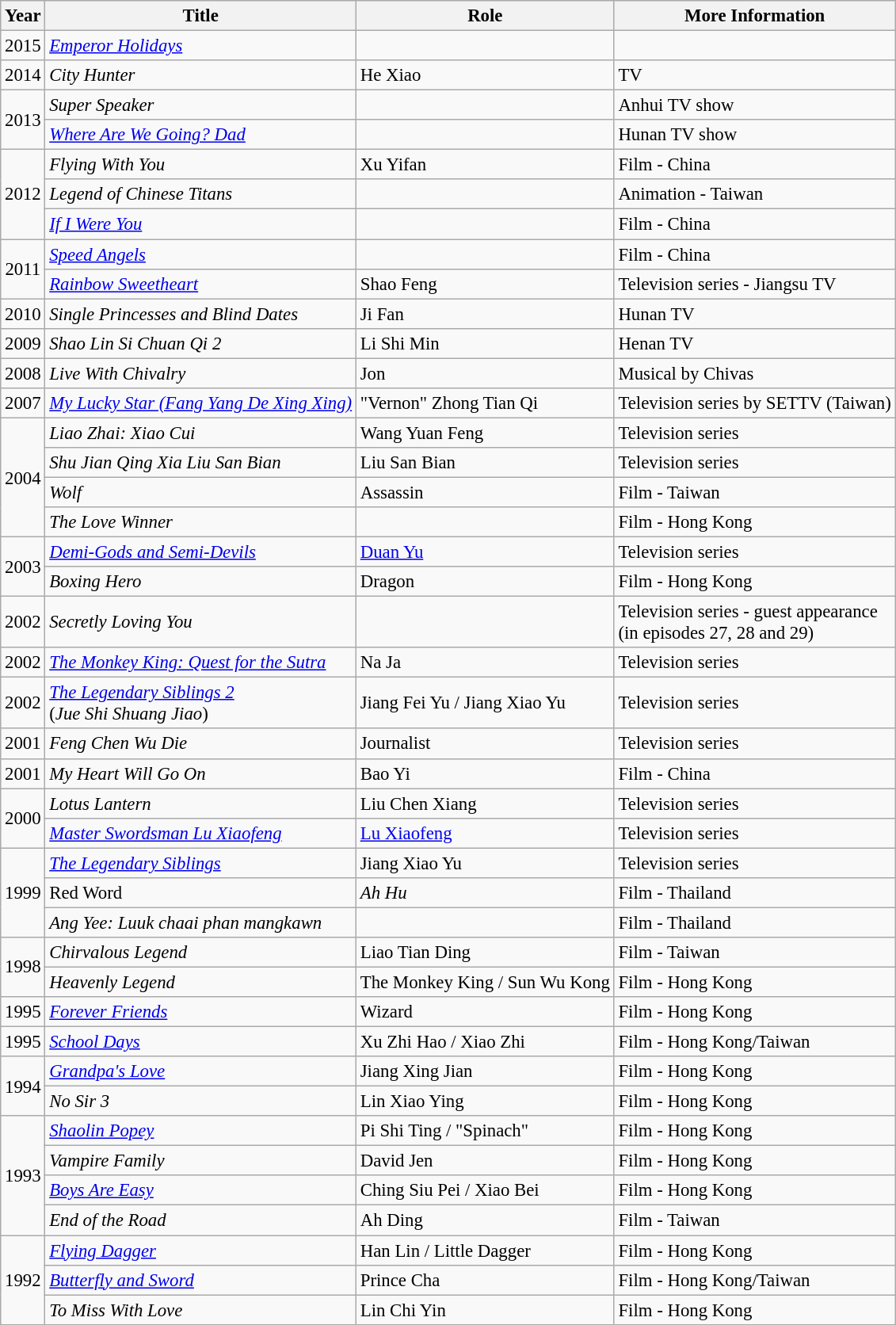<table class="wikitable" style="font-size: 95%;">
<tr>
<th>Year</th>
<th>Title</th>
<th>Role</th>
<th>More Information</th>
</tr>
<tr>
<td>2015</td>
<td><em><a href='#'>Emperor Holidays</a></em></td>
<td></td>
</tr>
<tr>
<td>2014</td>
<td><em>City Hunter</em><br></td>
<td>He Xiao</td>
<td>TV</td>
</tr>
<tr>
<td rowspan=2 align=center>2013</td>
<td><em>Super Speaker</em></td>
<td></td>
<td>Anhui TV show</td>
</tr>
<tr>
<td><em><a href='#'>Where Are We Going? Dad</a></em><br></td>
<td></td>
<td>Hunan TV show</td>
</tr>
<tr>
<td rowspan=3 align=center>2012</td>
<td><em>Flying With You</em><br></td>
<td>Xu Yifan</td>
<td>Film - China</td>
</tr>
<tr>
<td><em>Legend of Chinese Titans</em><br></td>
<td></td>
<td>Animation - Taiwan</td>
</tr>
<tr>
<td><em><a href='#'>If I Were You</a></em><br></td>
<td></td>
<td>Film - China</td>
</tr>
<tr>
<td rowspan=2 align=center>2011</td>
<td><em><a href='#'>Speed Angels</a></em><br></td>
<td></td>
<td>Film - China</td>
</tr>
<tr>
<td><em><a href='#'>Rainbow Sweetheart</a></em></td>
<td>Shao Feng</td>
<td>Television series - Jiangsu TV</td>
</tr>
<tr>
<td>2010</td>
<td><em>Single Princesses and Blind Dates</em></td>
<td>Ji Fan</td>
<td>Hunan TV</td>
</tr>
<tr>
<td align=center>2009</td>
<td><em>Shao Lin Si Chuan Qi 2</em></td>
<td>Li Shi Min</td>
<td>Henan TV</td>
</tr>
<tr>
<td align=center>2008</td>
<td><em>Live With Chivalry</em></td>
<td>Jon</td>
<td>Musical by Chivas</td>
</tr>
<tr>
<td align=center>2007</td>
<td><em><a href='#'>My Lucky Star (Fang Yang De Xing Xing)</a></em></td>
<td>"Vernon" Zhong Tian Qi</td>
<td>Television series by SETTV (Taiwan)</td>
</tr>
<tr>
<td rowspan=4 align=center>2004</td>
<td><em>Liao Zhai: Xiao Cui</em><br></td>
<td>Wang Yuan Feng</td>
<td>Television series</td>
</tr>
<tr>
<td><em>Shu Jian Qing Xia Liu San Bian</em></td>
<td>Liu San Bian</td>
<td>Television series</td>
</tr>
<tr>
<td><em>Wolf</em><br></td>
<td>Assassin</td>
<td>Film - Taiwan</td>
</tr>
<tr>
<td><em>The Love Winner</em></td>
<td></td>
<td>Film - Hong Kong</td>
</tr>
<tr>
<td rowspan=2 align=center>2003</td>
<td><em><a href='#'>Demi-Gods and Semi-Devils</a></em> <br></td>
<td><a href='#'>Duan Yu</a></td>
<td>Television series</td>
</tr>
<tr>
<td><em>Boxing Hero</em> <br></td>
<td>Dragon</td>
<td>Film - Hong Kong</td>
</tr>
<tr>
<td align=center>2002</td>
<td><em>Secretly Loving You</em></td>
<td></td>
<td>Television series - guest appearance <br>(in episodes 27, 28 and 29)</td>
</tr>
<tr>
<td align=center>2002</td>
<td><em><a href='#'>The Monkey King: Quest for the Sutra</a></em> <br></td>
<td>Na Ja</td>
<td>Television series</td>
</tr>
<tr>
<td align=center>2002</td>
<td><em><a href='#'>The Legendary Siblings 2</a></em> <br>(<em>Jue Shi Shuang Jiao</em>)</td>
<td>Jiang Fei Yu / Jiang Xiao Yu</td>
<td>Television series</td>
</tr>
<tr>
<td align=center>2001</td>
<td><em>Feng Chen Wu Die</em></td>
<td>Journalist</td>
<td>Television series</td>
</tr>
<tr>
<td align=center>2001</td>
<td><em>My Heart Will Go On</em></td>
<td>Bao Yi</td>
<td>Film - China</td>
</tr>
<tr>
<td rowspan=2 align=center>2000</td>
<td><em>Lotus Lantern</em> <br></td>
<td>Liu Chen Xiang</td>
<td>Television series</td>
</tr>
<tr>
<td><em><a href='#'>Master Swordsman Lu Xiaofeng</a></em></td>
<td><a href='#'>Lu Xiaofeng</a></td>
<td>Television series</td>
</tr>
<tr>
<td rowspan=3 align=center>1999</td>
<td><em><a href='#'>The Legendary Siblings</a></em> <br></td>
<td>Jiang Xiao Yu</td>
<td>Television series</td>
</tr>
<tr>
<td>Red Word</td>
<td><em>Ah Hu</em></td>
<td>Film - Thailand</td>
</tr>
<tr>
<td><em>Ang Yee: Luuk chaai phan mangkawn</em></td>
<td></td>
<td>Film - Thailand</td>
</tr>
<tr>
<td rowspan=2 align=center>1998</td>
<td><em>Chirvalous Legend</em></td>
<td>Liao Tian Ding</td>
<td>Film - Taiwan</td>
</tr>
<tr>
<td><em>Heavenly Legend</em></td>
<td>The Monkey King / Sun Wu Kong</td>
<td>Film - Hong Kong</td>
</tr>
<tr>
<td align=center>1995</td>
<td><em><a href='#'>Forever Friends</a></em></td>
<td>Wizard</td>
<td>Film - Hong Kong</td>
</tr>
<tr>
<td align=center>1995</td>
<td><em><a href='#'>School Days</a></em> <br></td>
<td>Xu Zhi Hao / Xiao Zhi</td>
<td>Film - Hong Kong/Taiwan</td>
</tr>
<tr>
<td rowspan=2 align=center>1994</td>
<td><em><a href='#'>Grandpa's Love</a></em> <br></td>
<td>Jiang Xing Jian</td>
<td>Film - Hong Kong</td>
</tr>
<tr>
<td><em>No Sir 3</em><br></td>
<td>Lin Xiao Ying</td>
<td>Film - Hong Kong</td>
</tr>
<tr>
<td rowspan=4 align=center>1993</td>
<td><em><a href='#'>Shaolin Popey</a></em> <br></td>
<td>Pi Shi Ting / "Spinach"</td>
<td>Film - Hong Kong</td>
</tr>
<tr>
<td><em>Vampire Family</em> <br></td>
<td>David Jen</td>
<td>Film - Hong Kong</td>
</tr>
<tr>
<td><em><a href='#'>Boys Are Easy</a></em> <br></td>
<td>Ching Siu Pei / Xiao Bei</td>
<td>Film - Hong Kong</td>
</tr>
<tr>
<td><em>End of the Road</em> <br></td>
<td>Ah Ding</td>
<td>Film - Taiwan</td>
</tr>
<tr>
<td rowspan=3 align=center>1992</td>
<td><em><a href='#'>Flying Dagger</a></em> <br></td>
<td>Han Lin / Little Dagger</td>
<td>Film - Hong Kong</td>
</tr>
<tr>
<td><em><a href='#'>Butterfly and Sword</a></em> <br></td>
<td>Prince Cha</td>
<td>Film - Hong Kong/Taiwan</td>
</tr>
<tr>
<td><em>To Miss With Love</em> <br></td>
<td>Lin Chi Yin</td>
<td>Film - Hong Kong</td>
</tr>
</table>
